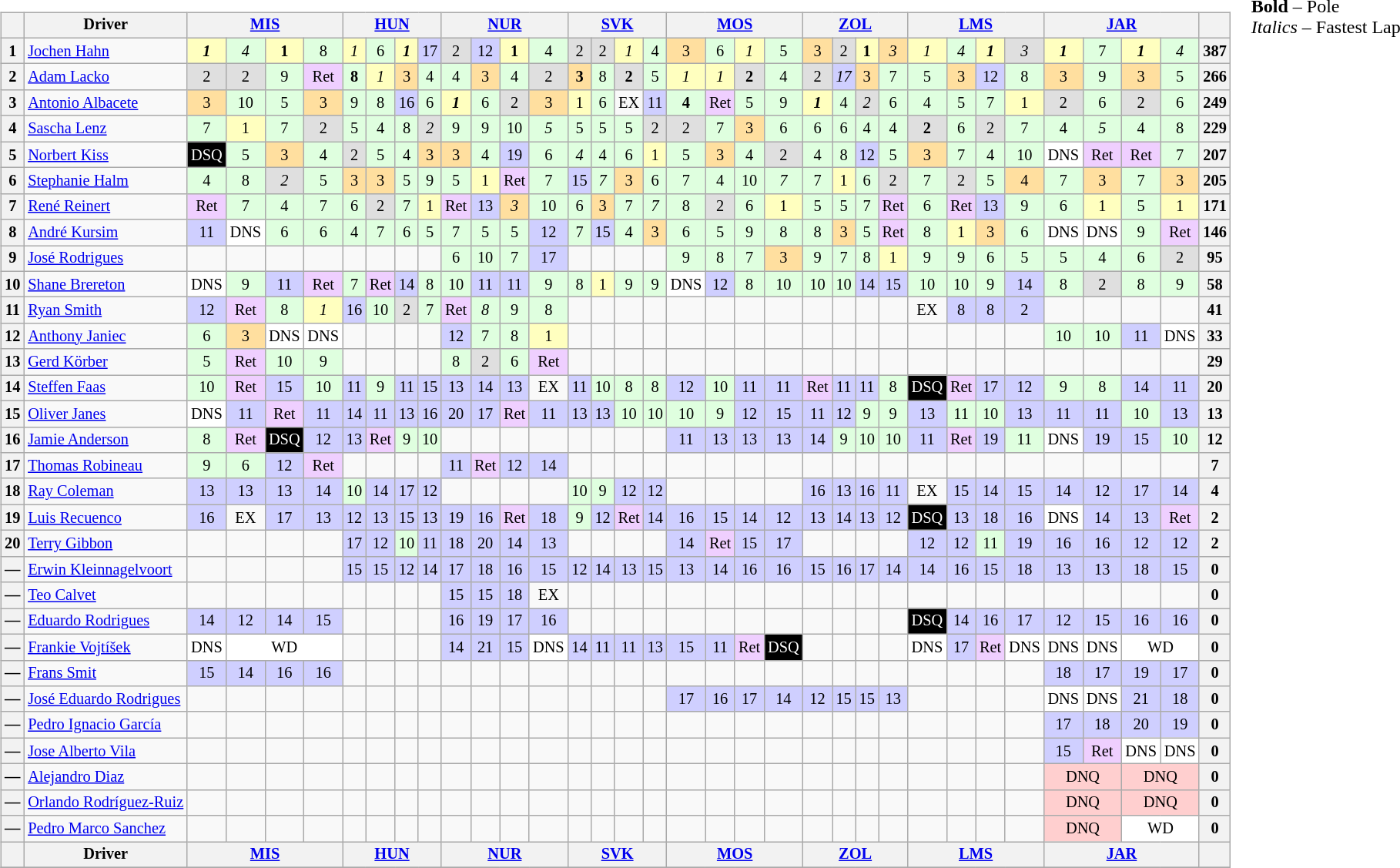<table>
<tr>
<td valign="top"><br><table align=left| class="wikitable" style="font-size: 85%; text-align: center">
<tr valign="top">
<th valign=middle></th>
<th valign=middle>Driver</th>
<th colspan="4"><a href='#'>MIS</a><br></th>
<th colspan="4"><a href='#'>HUN</a><br></th>
<th colspan="4"><a href='#'>NUR</a><br></th>
<th colspan="4"><a href='#'>SVK</a><br></th>
<th colspan="4"><a href='#'>MOS</a><br></th>
<th colspan="4"><a href='#'>ZOL</a><br></th>
<th colspan="4"><a href='#'>LMS</a><br></th>
<th colspan="4"><a href='#'>JAR</a><br></th>
<th valign=middle></th>
</tr>
<tr>
<th>1</th>
<td align="left"> <a href='#'>Jochen Hahn</a></td>
<td style="background:#ffffbf;"><strong><em>1</em></strong></td>
<td style="background:#dfffdf;"><em>4</em></td>
<td style="background:#ffffbf;"><strong>1</strong></td>
<td style="background:#dfffdf;">8</td>
<td style="background:#ffffbf;"><em>1</em></td>
<td style="background:#dfffdf;">6</td>
<td style="background:#ffffbf;"><strong><em>1</em></strong></td>
<td style="background:#cfcfff;">17</td>
<td style="background:#dfdfdf;">2</td>
<td style="background:#cfcfff;">12</td>
<td style="background:#ffffbf;"><strong>1</strong></td>
<td style="background:#dfffdf;">4</td>
<td style="background:#dfdfdf;">2</td>
<td style="background:#dfdfdf;">2</td>
<td style="background:#ffffbf;"><em>1</em></td>
<td style="background:#dfffdf;">4</td>
<td style="background:#ffdf9f;">3</td>
<td style="background:#dfffdf;">6</td>
<td style="background:#ffffbf;"><em>1</em></td>
<td style="background:#dfffdf;">5</td>
<td style="background:#ffdf9f;">3</td>
<td style="background:#dfdfdf;">2</td>
<td style="background:#ffffbf;"><strong>1</strong></td>
<td style="background:#ffdf9f;"><em>3</em></td>
<td style="background:#ffffbf;"><em>1</em></td>
<td style="background:#dfffdf;"><em>4</em></td>
<td style="background:#ffffbf;"><strong><em>1</em></strong></td>
<td style="background:#dfdfdf;"><em>3</em></td>
<td style="background:#ffffbf;"><strong><em>1</em></strong></td>
<td style="background:#dfffdf;">7</td>
<td style="background:#ffffbf;"><strong><em>1</em></strong></td>
<td style="background:#dfffdf;"><em>4</em></td>
<th>387</th>
</tr>
<tr>
<th>2</th>
<td align="left"> <a href='#'>Adam Lacko</a></td>
<td style="background:#dfdfdf;">2</td>
<td style="background:#dfdfdf;">2</td>
<td style="background:#dfffdf;">9</td>
<td style="background:#efcfff;">Ret</td>
<td style="background:#dfffdf;"><strong>8</strong></td>
<td style="background:#ffffbf;"><em>1</em></td>
<td style="background:#ffdf9f;">3</td>
<td style="background:#dfffdf;">4</td>
<td style="background:#dfffdf;">4</td>
<td style="background:#ffdf9f;">3</td>
<td style="background:#dfffdf;">4</td>
<td style="background:#dfdfdf;">2</td>
<td style="background:#ffdf9f;"><strong>3</strong></td>
<td style="background:#dfffdf;">8</td>
<td style="background:#dfdfdf;"><strong>2</strong></td>
<td style="background:#dfffdf;">5</td>
<td style="background:#ffffbf;"><em>1</em></td>
<td style="background:#ffffbf;"><em>1</em></td>
<td style="background:#dfdfdf;"><strong>2</strong></td>
<td style="background:#dfffdf;">4</td>
<td style="background:#dfdfdf;">2</td>
<td style="background:#cfcfff;"><em>17</em></td>
<td style="background:#ffdf9f;">3</td>
<td style="background:#dfffdf;">7</td>
<td style="background:#dfffdf;">5</td>
<td style="background:#ffdf9f;">3</td>
<td style="background:#cfcfff;">12</td>
<td style="background:#dfffdf;">8</td>
<td style="background:#ffdf9f;">3</td>
<td style="background:#dfffdf;">9</td>
<td style="background:#ffdf9f;">3</td>
<td style="background:#dfffdf;">5</td>
<th>266</th>
</tr>
<tr>
<th>3</th>
<td align="left"> <a href='#'>Antonio Albacete</a></td>
<td style="background:#ffdf9f;">3</td>
<td style="background:#dfffdf;">10</td>
<td style="background:#dfffdf;">5</td>
<td style="background:#ffdf9f;">3</td>
<td style="background:#dfffdf;">9</td>
<td style="background:#dfffdf;">8</td>
<td style="background:#cfcfff;">16</td>
<td style="background:#dfffdf;">6</td>
<td style="background:#ffffbf;"><strong><em>1</em></strong></td>
<td style="background:#dfffdf;">6</td>
<td style="background:#dfdfdf;">2</td>
<td style="background:#ffdf9f;">3</td>
<td style="background:#ffffbf;">1</td>
<td style="background:#dfffdf;">6</td>
<td>EX</td>
<td style="background:#cfcfff;">11</td>
<td style="background:#dfffdf;"><strong>4</strong></td>
<td style="background:#efcfff;">Ret</td>
<td style="background:#dfffdf;">5</td>
<td style="background:#dfffdf;">9</td>
<td style="background:#ffffbf;"><strong><em>1</em></strong></td>
<td style="background:#dfffdf;">4</td>
<td style="background:#dfdfdf;"><em>2</em></td>
<td style="background:#dfffdf;">6</td>
<td style="background:#dfffdf;">4</td>
<td style="background:#dfffdf;">5</td>
<td style="background:#dfffdf;">7</td>
<td style="background:#ffffbf;">1</td>
<td style="background:#dfdfdf;">2</td>
<td style="background:#dfffdf;">6</td>
<td style="background:#dfdfdf;">2</td>
<td style="background:#dfffdf;">6</td>
<th>249</th>
</tr>
<tr>
<th>4</th>
<td align="left"> <a href='#'>Sascha Lenz</a></td>
<td style="background:#dfffdf;">7</td>
<td style="background:#ffffbf;">1</td>
<td style="background:#dfffdf;">7</td>
<td style="background:#dfdfdf;">2</td>
<td style="background:#dfffdf;">5</td>
<td style="background:#dfffdf;">4</td>
<td style="background:#dfffdf;">8</td>
<td style="background:#dfdfdf;"><em>2</em></td>
<td style="background:#dfffdf;">9</td>
<td style="background:#dfffdf;">9</td>
<td style="background:#dfffdf;">10</td>
<td style="background:#dfffdf;"><em>5</em></td>
<td style="background:#dfffdf;">5</td>
<td style="background:#dfffdf;">5</td>
<td style="background:#dfffdf;">5</td>
<td style="background:#dfdfdf;">2</td>
<td style="background:#dfdfdf;">2</td>
<td style="background:#dfffdf;">7</td>
<td style="background:#ffdf9f;">3</td>
<td style="background:#dfffdf;">6</td>
<td style="background:#dfffdf;">6</td>
<td style="background:#dfffdf;">6</td>
<td style="background:#dfffdf;">4</td>
<td style="background:#dfffdf;">4</td>
<td style="background:#dfdfdf;"><strong>2</strong></td>
<td style="background:#dfffdf;">6</td>
<td style="background:#dfdfdf;">2</td>
<td style="background:#dfffdf;">7</td>
<td style="background:#dfffdf;">4</td>
<td style="background:#dfffdf;"><em>5</em></td>
<td style="background:#dfffdf;">4</td>
<td style="background:#dfffdf;">8</td>
<th>229</th>
</tr>
<tr>
<th>5</th>
<td align="left"> <a href='#'>Norbert Kiss</a></td>
<td style="background:#000000; color:white;">DSQ</td>
<td style="background:#dfffdf;">5</td>
<td style="background:#ffdf9f;">3</td>
<td style="background:#dfffdf;">4</td>
<td style="background:#dfdfdf;">2</td>
<td style="background:#dfffdf;">5</td>
<td style="background:#dfffdf;">4</td>
<td style="background:#ffdf9f;">3</td>
<td style="background:#ffdf9f;">3</td>
<td style="background:#dfffdf;">4</td>
<td style="background:#cfcfff;">19</td>
<td style="background:#dfffdf;">6</td>
<td style="background:#dfffdf;"><em>4</em></td>
<td style="background:#dfffdf;">4</td>
<td style="background:#dfffdf;">6</td>
<td style="background:#ffffbf;">1</td>
<td style="background:#dfffdf;">5</td>
<td style="background:#ffdf9f;">3</td>
<td style="background:#dfffdf;">4</td>
<td style="background:#dfdfdf;">2</td>
<td style="background:#dfffdf;">4</td>
<td style="background:#dfffdf;">8</td>
<td style="background:#cfcfff;">12</td>
<td style="background:#dfffdf;">5</td>
<td style="background:#ffdf9f;">3</td>
<td style="background:#dfffdf;">7</td>
<td style="background:#dfffdf;">4</td>
<td style="background:#dfffdf;">10</td>
<td style="background:#ffffff;">DNS</td>
<td style="background:#efcfff;">Ret</td>
<td style="background:#efcfff;">Ret</td>
<td style="background:#dfffdf;">7</td>
<th>207</th>
</tr>
<tr>
<th>6</th>
<td align="left"> <a href='#'>Stephanie Halm</a></td>
<td style="background:#dfffdf;">4</td>
<td style="background:#dfffdf;">8</td>
<td style="background:#dfdfdf;"><em>2</em></td>
<td style="background:#dfffdf;">5</td>
<td style="background:#ffdf9f;">3</td>
<td style="background:#ffdf9f;">3</td>
<td style="background:#dfffdf;">5</td>
<td style="background:#dfffdf;">9</td>
<td style="background:#dfffdf;">5</td>
<td style="background:#ffffbf;">1</td>
<td style="background:#efcfff;">Ret</td>
<td style="background:#dfffdf;">7</td>
<td style="background:#cfcfff;">15</td>
<td style="background:#dfffdf;"><em>7</em></td>
<td style="background:#ffdf9f;">3</td>
<td style="background:#dfffdf;">6</td>
<td style="background:#dfffdf;">7</td>
<td style="background:#dfffdf;">4</td>
<td style="background:#dfffdf;">10</td>
<td style="background:#dfffdf;"><em>7</em></td>
<td style="background:#dfffdf;">7</td>
<td style="background:#ffffbf;">1</td>
<td style="background:#dfffdf;">6</td>
<td style="background:#dfdfdf;">2</td>
<td style="background:#dfffdf;">7</td>
<td style="background:#dfdfdf;">2</td>
<td style="background:#dfffdf;">5</td>
<td style="background:#ffdf9f;">4</td>
<td style="background:#dfffdf;">7</td>
<td style="background:#ffdf9f;">3</td>
<td style="background:#dfffdf;">7</td>
<td style="background:#ffdf9f;">3</td>
<th>205</th>
</tr>
<tr>
<th>7</th>
<td align="left"> <a href='#'>René Reinert</a></td>
<td style="background:#efcfff;">Ret</td>
<td style="background:#dfffdf;">7</td>
<td style="background:#dfffdf;">4</td>
<td style="background:#dfffdf;">7</td>
<td style="background:#dfffdf;">6</td>
<td style="background:#dfdfdf;">2</td>
<td style="background:#dfffdf;">7</td>
<td style="background:#ffffbf;">1</td>
<td style="background:#efcfff;">Ret</td>
<td style="background:#cfcfff;">13</td>
<td style="background:#ffdf9f;"><em>3</em></td>
<td style="background:#dfffdf;">10</td>
<td style="background:#dfffdf;">6</td>
<td style="background:#ffdf9f;">3</td>
<td style="background:#dfffdf;">7</td>
<td style="background:#dfffdf;"><em>7</em></td>
<td style="background:#dfffdf;">8</td>
<td style="background:#dfdfdf;">2</td>
<td style="background:#dfffdf;">6</td>
<td style="background:#ffffbf;">1</td>
<td style="background:#dfffdf;">5</td>
<td style="background:#dfffdf;">5</td>
<td style="background:#dfffdf;">7</td>
<td style="background:#efcfff;">Ret</td>
<td style="background:#dfffdf;">6</td>
<td style="background:#efcfff;">Ret</td>
<td style="background:#cfcfff;">13</td>
<td style="background:#dfffdf;">9</td>
<td style="background:#dfffdf;">6</td>
<td style="background:#ffffbf;">1</td>
<td style="background:#dfffdf;">5</td>
<td style="background:#ffffbf;">1</td>
<th>171</th>
</tr>
<tr>
<th>8</th>
<td align="left"> <a href='#'>André Kursim</a></td>
<td style="background:#cfcfff;">11</td>
<td style="background:#ffffff;">DNS</td>
<td style="background:#dfffdf;">6</td>
<td style="background:#dfffdf;">6</td>
<td style="background:#dfffdf;">4</td>
<td style="background:#dfffdf;">7</td>
<td style="background:#dfffdf;">6</td>
<td style="background:#dfffdf;">5</td>
<td style="background:#dfffdf;">7</td>
<td style="background:#dfffdf;">5</td>
<td style="background:#dfffdf;">5</td>
<td style="background:#cfcfff;">12</td>
<td style="background:#dfffdf;">7</td>
<td style="background:#cfcfff;">15</td>
<td style="background:#dfffdf;">4</td>
<td style="background:#ffdf9f;">3</td>
<td style="background:#dfffdf;">6</td>
<td style="background:#dfffdf;">5</td>
<td style="background:#dfffdf;">9</td>
<td style="background:#dfffdf;">8</td>
<td style="background:#dfffdf;">8</td>
<td style="background:#ffdf9f;">3</td>
<td style="background:#dfffdf;">5</td>
<td style="background:#efcfff;">Ret</td>
<td style="background:#dfffdf;">8</td>
<td style="background:#ffffbf;">1</td>
<td style="background:#ffdf9f;">3</td>
<td style="background:#dfffdf;">6</td>
<td style="background:#ffffff;">DNS</td>
<td style="background:#ffffff;">DNS</td>
<td style="background:#dfffdf;">9</td>
<td style="background:#efcfff;">Ret</td>
<th>146</th>
</tr>
<tr>
<th>9</th>
<td align="left"> <a href='#'>José Rodrigues</a></td>
<td></td>
<td></td>
<td></td>
<td></td>
<td></td>
<td></td>
<td></td>
<td></td>
<td style="background:#dfffdf;">6</td>
<td style="background:#dfffdf;">10</td>
<td style="background:#dfffdf;">7</td>
<td style="background:#cfcfff;">17</td>
<td></td>
<td></td>
<td></td>
<td></td>
<td style="background:#dfffdf;">9</td>
<td style="background:#dfffdf;">8</td>
<td style="background:#dfffdf;">7</td>
<td style="background:#ffdf9f;">3</td>
<td style="background:#dfffdf;">9</td>
<td style="background:#dfffdf;">7</td>
<td style="background:#dfffdf;">8</td>
<td style="background:#ffffbf;">1</td>
<td style="background:#dfffdf;">9</td>
<td style="background:#dfffdf;">9</td>
<td style="background:#dfffdf;">6</td>
<td style="background:#dfffdf;">5</td>
<td style="background:#dfffdf;">5</td>
<td style="background:#dfffdf;">4</td>
<td style="background:#dfffdf;">6</td>
<td style="background:#dfdfdf;">2</td>
<th>95</th>
</tr>
<tr>
<th>10</th>
<td align="left"> <a href='#'>Shane Brereton</a></td>
<td style="background:#ffffff;">DNS</td>
<td style="background:#dfffdf;">9</td>
<td style="background:#cfcfff;">11</td>
<td style="background:#efcfff;">Ret</td>
<td style="background:#dfffdf;">7</td>
<td style="background:#efcfff;">Ret</td>
<td style="background:#cfcfff;">14</td>
<td style="background:#dfffdf;">8</td>
<td style="background:#dfffdf;">10</td>
<td style="background:#cfcfff;">11</td>
<td style="background:#cfcfff;">11</td>
<td style="background:#dfffdf;">9</td>
<td style="background:#dfffdf;">8</td>
<td style="background:#ffffbf;">1</td>
<td style="background:#dfffdf;">9</td>
<td style="background:#dfffdf;">9</td>
<td style="background:#ffffff;">DNS</td>
<td style="background:#cfcfff;">12</td>
<td style="background:#dfffdf;">8</td>
<td style="background:#dfffdf;">10</td>
<td style="background:#dfffdf;">10</td>
<td style="background:#dfffdf;">10</td>
<td style="background:#cfcfff;">14</td>
<td style="background:#cfcfff;">15</td>
<td style="background:#dfffdf;">10</td>
<td style="background:#dfffdf;">10</td>
<td style="background:#dfffdf;">9</td>
<td style="background:#cfcfff;">14</td>
<td style="background:#dfffdf;">8</td>
<td style="background:#dfdfdf;">2</td>
<td style="background:#dfffdf;">8</td>
<td style="background:#dfffdf;">9</td>
<th>58</th>
</tr>
<tr>
<th>11</th>
<td align="left"> <a href='#'>Ryan Smith</a></td>
<td style="background:#cfcfff;">12</td>
<td style="background:#efcfff;">Ret</td>
<td style="background:#dfffdf;">8</td>
<td style="background:#ffffbf;"><em>1</em></td>
<td style="background:#cfcfff;">16</td>
<td style="background:#dfffdf;">10</td>
<td style="background:#dfdfdf;">2</td>
<td style="background:#dfffdf;">7</td>
<td style="background:#efcfff;">Ret</td>
<td style="background:#dfffdf;"><em>8</em></td>
<td style="background:#dfffdf;">9</td>
<td style="background:#dfffdf;">8</td>
<td></td>
<td></td>
<td></td>
<td></td>
<td></td>
<td></td>
<td></td>
<td></td>
<td></td>
<td></td>
<td></td>
<td></td>
<td>EX</td>
<td style="background:#cfcfff;">8</td>
<td style="background:#cfcfff;">8</td>
<td style="background:#cfcfff;">2</td>
<td></td>
<td></td>
<td></td>
<td></td>
<th>41</th>
</tr>
<tr>
<th>12</th>
<td align="left"> <a href='#'>Anthony Janiec</a></td>
<td style="background:#dfffdf;">6</td>
<td style="background:#ffdf9f;">3</td>
<td style="background:#ffffff;">DNS</td>
<td style="background:#ffffff;">DNS</td>
<td></td>
<td></td>
<td></td>
<td></td>
<td style="background:#cfcfff;">12</td>
<td style="background:#dfffdf;">7</td>
<td style="background:#dfffdf;">8</td>
<td style="background:#ffffbf;">1</td>
<td></td>
<td></td>
<td></td>
<td></td>
<td></td>
<td></td>
<td></td>
<td></td>
<td></td>
<td></td>
<td></td>
<td></td>
<td></td>
<td></td>
<td></td>
<td></td>
<td style="background:#dfffdf;">10</td>
<td style="background:#dfffdf;">10</td>
<td style="background:#cfcfff;">11</td>
<td style="background:#ffffff;">DNS</td>
<th>33</th>
</tr>
<tr>
<th>13</th>
<td align="left"> <a href='#'>Gerd Körber</a></td>
<td style="background:#dfffdf;">5</td>
<td style="background:#efcfff;">Ret</td>
<td style="background:#dfffdf;">10</td>
<td style="background:#dfffdf;">9</td>
<td></td>
<td></td>
<td></td>
<td></td>
<td style="background:#dfffdf;">8</td>
<td style="background:#dfdfdf;">2</td>
<td style="background:#dfffdf;">6</td>
<td style="background:#efcfff;">Ret</td>
<td></td>
<td></td>
<td></td>
<td></td>
<td></td>
<td></td>
<td></td>
<td></td>
<td></td>
<td></td>
<td></td>
<td></td>
<td></td>
<td></td>
<td></td>
<td></td>
<td></td>
<td></td>
<td></td>
<td></td>
<th>29</th>
</tr>
<tr>
<th>14</th>
<td align="left"> <a href='#'>Steffen Faas</a></td>
<td style="background:#dfffdf;">10</td>
<td style="background:#efcfff;">Ret</td>
<td style="background:#cfcfff;">15</td>
<td style="background:#dfffdf;">10</td>
<td style="background:#cfcfff;">11</td>
<td style="background:#dfffdf;">9</td>
<td style="background:#cfcfff;">11</td>
<td style="background:#cfcfff;">15</td>
<td style="background:#cfcfff;">13</td>
<td style="background:#cfcfff;">14</td>
<td style="background:#cfcfff;">13</td>
<td>EX</td>
<td style="background:#cfcfff;">11</td>
<td style="background:#dfffdf;">10</td>
<td style="background:#dfffdf;">8</td>
<td style="background:#dfffdf;">8</td>
<td style="background:#cfcfff;">12</td>
<td style="background:#dfffdf;">10</td>
<td style="background:#cfcfff;">11</td>
<td style="background:#cfcfff;">11</td>
<td style="background:#efcfff;">Ret</td>
<td style="background:#cfcfff;">11</td>
<td style="background:#cfcfff;">11</td>
<td style="background:#dfffdf;">8</td>
<td style="background:#000000; color:white;">DSQ</td>
<td style="background:#efcfff;">Ret</td>
<td style="background:#cfcfff;">17</td>
<td style="background:#cfcfff;">12</td>
<td style="background:#dfffdf;">9</td>
<td style="background:#dfffdf;">8</td>
<td style="background:#cfcfff;">14</td>
<td style="background:#cfcfff;">11</td>
<th>20</th>
</tr>
<tr>
<th>15</th>
<td align="left"> <a href='#'>Oliver Janes</a></td>
<td style="background:#ffffff;">DNS</td>
<td style="background:#cfcfff;">11</td>
<td style="background:#efcfff;">Ret</td>
<td style="background:#cfcfff;">11</td>
<td style="background:#cfcfff;">14</td>
<td style="background:#cfcfff;">11</td>
<td style="background:#cfcfff;">13</td>
<td style="background:#cfcfff;">16</td>
<td style="background:#cfcfff;">20</td>
<td style="background:#cfcfff;">17</td>
<td style="background:#efcfff;">Ret</td>
<td style="background:#cfcfff;">11</td>
<td style="background:#cfcfff;">13</td>
<td style="background:#cfcfff;">13</td>
<td style="background:#dfffdf;">10</td>
<td style="background:#dfffdf;">10</td>
<td style="background:#dfffdf;">10</td>
<td style="background:#dfffdf;">9</td>
<td style="background:#cfcfff;">12</td>
<td style="background:#cfcfff;">15</td>
<td style="background:#cfcfff;">11</td>
<td style="background:#cfcfff;">12</td>
<td style="background:#dfffdf;">9</td>
<td style="background:#dfffdf;">9</td>
<td style="background:#cfcfff;">13</td>
<td style="background:#dfffdf;">11</td>
<td style="background:#dfffdf;">10</td>
<td style="background:#cfcfff;">13</td>
<td style="background:#cfcfff;">11</td>
<td style="background:#cfcfff;">11</td>
<td style="background:#dfffdf;">10</td>
<td style="background:#cfcfff;">13</td>
<th>13</th>
</tr>
<tr>
<th>16</th>
<td align="left"> <a href='#'>Jamie Anderson</a></td>
<td style="background:#dfffdf;">8</td>
<td style="background:#efcfff;">Ret</td>
<td style="background:#000000; color:white;">DSQ</td>
<td style="background:#cfcfff;">12</td>
<td style="background:#cfcfff;">13</td>
<td style="background:#efcfff;">Ret</td>
<td style="background:#dfffdf;">9</td>
<td style="background:#dfffdf;">10</td>
<td></td>
<td></td>
<td></td>
<td></td>
<td></td>
<td></td>
<td></td>
<td></td>
<td style="background:#cfcfff;">11</td>
<td style="background:#cfcfff;">13</td>
<td style="background:#cfcfff;">13</td>
<td style="background:#cfcfff;">13</td>
<td style="background:#cfcfff;">14</td>
<td style="background:#dfffdf;">9</td>
<td style="background:#dfffdf;">10</td>
<td style="background:#dfffdf;">10</td>
<td style="background:#cfcfff;">11</td>
<td style="background:#efcfff;">Ret</td>
<td style="background:#cfcfff;">19</td>
<td style="background:#dfffdf;">11</td>
<td style="background:#ffffff;">DNS</td>
<td style="background:#cfcfff;">19</td>
<td style="background:#cfcfff;">15</td>
<td style="background:#dfffdf;">10</td>
<th>12</th>
</tr>
<tr>
<th>17</th>
<td align="left"> <a href='#'>Thomas Robineau</a></td>
<td style="background:#dfffdf;">9</td>
<td style="background:#dfffdf;">6</td>
<td style="background:#cfcfff;">12</td>
<td style="background:#efcfff;">Ret</td>
<td></td>
<td></td>
<td></td>
<td></td>
<td style="background:#cfcfff;">11</td>
<td style="background:#efcfff;">Ret</td>
<td style="background:#cfcfff;">12</td>
<td style="background:#cfcfff;">14</td>
<td></td>
<td></td>
<td></td>
<td></td>
<td></td>
<td></td>
<td></td>
<td></td>
<td></td>
<td></td>
<td></td>
<td></td>
<td></td>
<td></td>
<td></td>
<td></td>
<td></td>
<td></td>
<td></td>
<td></td>
<th>7</th>
</tr>
<tr>
<th>18</th>
<td align="left"> <a href='#'>Ray Coleman</a></td>
<td style="background:#cfcfff;">13</td>
<td style="background:#cfcfff;">13</td>
<td style="background:#cfcfff;">13</td>
<td style="background:#cfcfff;">14</td>
<td style="background:#dfffdf;">10</td>
<td style="background:#cfcfff;">14</td>
<td style="background:#cfcfff;">17</td>
<td style="background:#cfcfff;">12</td>
<td></td>
<td></td>
<td></td>
<td></td>
<td style="background:#dfffdf;">10</td>
<td style="background:#dfffdf;">9</td>
<td style="background:#cfcfff;">12</td>
<td style="background:#cfcfff;">12</td>
<td></td>
<td></td>
<td></td>
<td></td>
<td style="background:#cfcfff;">16</td>
<td style="background:#cfcfff;">13</td>
<td style="background:#cfcfff;">16</td>
<td style="background:#cfcfff;">11</td>
<td>EX</td>
<td style="background:#cfcfff;">15</td>
<td style="background:#cfcfff;">14</td>
<td style="background:#cfcfff;">15</td>
<td style="background:#cfcfff;">14</td>
<td style="background:#cfcfff;">12</td>
<td style="background:#cfcfff;">17</td>
<td style="background:#cfcfff;">14</td>
<th>4</th>
</tr>
<tr>
<th>19</th>
<td align="left"> <a href='#'>Luis Recuenco</a></td>
<td style="background:#cfcfff;">16</td>
<td>EX</td>
<td style="background:#cfcfff;">17</td>
<td style="background:#cfcfff;">13</td>
<td style="background:#cfcfff;">12</td>
<td style="background:#cfcfff;">13</td>
<td style="background:#cfcfff;">15</td>
<td style="background:#cfcfff;">13</td>
<td style="background:#cfcfff;">19</td>
<td style="background:#cfcfff;">16</td>
<td style="background:#efcfff;">Ret</td>
<td style="background:#cfcfff;">18</td>
<td style="background:#dfffdf;">9</td>
<td style="background:#cfcfff;">12</td>
<td style="background:#efcfff;">Ret</td>
<td style="background:#cfcfff;">14</td>
<td style="background:#cfcfff;">16</td>
<td style="background:#cfcfff;">15</td>
<td style="background:#cfcfff;">14</td>
<td style="background:#cfcfff;">12</td>
<td style="background:#cfcfff;">13</td>
<td style="background:#cfcfff;">14</td>
<td style="background:#cfcfff;">13</td>
<td style="background:#cfcfff;">12</td>
<td style="background:#000000; color:white;">DSQ</td>
<td style="background:#cfcfff;">13</td>
<td style="background:#cfcfff;">18</td>
<td style="background:#cfcfff;">16</td>
<td style="background:#ffffff;">DNS</td>
<td style="background:#cfcfff;">14</td>
<td style="background:#cfcfff;">13</td>
<td style="background:#efcfff;">Ret</td>
<th>2</th>
</tr>
<tr>
<th>20</th>
<td align="left"> <a href='#'>Terry Gibbon</a></td>
<td></td>
<td></td>
<td></td>
<td></td>
<td style="background:#cfcfff;">17</td>
<td style="background:#cfcfff;">12</td>
<td style="background:#dfffdf;">10</td>
<td style="background:#cfcfff;">11</td>
<td style="background:#cfcfff;">18</td>
<td style="background:#cfcfff;">20</td>
<td style="background:#cfcfff;">14</td>
<td style="background:#cfcfff;">13</td>
<td></td>
<td></td>
<td></td>
<td></td>
<td style="background:#cfcfff;">14</td>
<td style="background:#efcfff;">Ret</td>
<td style="background:#cfcfff;">15</td>
<td style="background:#cfcfff;">17</td>
<td></td>
<td></td>
<td></td>
<td></td>
<td style="background:#cfcfff;">12</td>
<td style="background:#cfcfff;">12</td>
<td style="background:#dfffdf;">11</td>
<td style="background:#cfcfff;">19</td>
<td style="background:#cfcfff;">16</td>
<td style="background:#cfcfff;">16</td>
<td style="background:#cfcfff;">12</td>
<td style="background:#cfcfff;">12</td>
<th>2</th>
</tr>
<tr>
<th>—</th>
<td align="left"> <a href='#'>Erwin Kleinnagelvoort</a></td>
<td></td>
<td></td>
<td></td>
<td></td>
<td style="background:#cfcfff;">15</td>
<td style="background:#cfcfff;">15</td>
<td style="background:#cfcfff;">12</td>
<td style="background:#cfcfff;">14</td>
<td style="background:#cfcfff;">17</td>
<td style="background:#cfcfff;">18</td>
<td style="background:#cfcfff;">16</td>
<td style="background:#cfcfff;">15</td>
<td style="background:#cfcfff;">12</td>
<td style="background:#cfcfff;">14</td>
<td style="background:#cfcfff;">13</td>
<td style="background:#cfcfff;">15</td>
<td style="background:#cfcfff;">13</td>
<td style="background:#cfcfff;">14</td>
<td style="background:#cfcfff;">16</td>
<td style="background:#cfcfff;">16</td>
<td style="background:#cfcfff;">15</td>
<td style="background:#cfcfff;">16</td>
<td style="background:#cfcfff;">17</td>
<td style="background:#cfcfff;">14</td>
<td style="background:#cfcfff;">14</td>
<td style="background:#cfcfff;">16</td>
<td style="background:#cfcfff;">15</td>
<td style="background:#cfcfff;">18</td>
<td style="background:#cfcfff;">13</td>
<td style="background:#cfcfff;">13</td>
<td style="background:#cfcfff;">18</td>
<td style="background:#cfcfff;">15</td>
<th>0</th>
</tr>
<tr>
<th>—</th>
<td align="left"> <a href='#'>Teo Calvet</a></td>
<td></td>
<td></td>
<td></td>
<td></td>
<td></td>
<td></td>
<td></td>
<td></td>
<td style="background:#cfcfff;">15</td>
<td style="background:#cfcfff;">15</td>
<td style="background:#cfcfff;">18</td>
<td>EX</td>
<td></td>
<td></td>
<td></td>
<td></td>
<td></td>
<td></td>
<td></td>
<td></td>
<td></td>
<td></td>
<td></td>
<td></td>
<td></td>
<td></td>
<td></td>
<td></td>
<td></td>
<td></td>
<td></td>
<td></td>
<th>0</th>
</tr>
<tr>
<th>—</th>
<td align="left"> <a href='#'>Eduardo Rodrigues</a></td>
<td style="background:#cfcfff;">14</td>
<td style="background:#cfcfff;">12</td>
<td style="background:#cfcfff;">14</td>
<td style="background:#cfcfff;">15</td>
<td></td>
<td></td>
<td></td>
<td></td>
<td style="background:#cfcfff;">16</td>
<td style="background:#cfcfff;">19</td>
<td style="background:#cfcfff;">17</td>
<td style="background:#cfcfff;">16</td>
<td></td>
<td></td>
<td></td>
<td></td>
<td></td>
<td></td>
<td></td>
<td></td>
<td></td>
<td></td>
<td></td>
<td></td>
<td style="background:#000000; color:white;">DSQ</td>
<td style="background:#cfcfff;">14</td>
<td style="background:#cfcfff;">16</td>
<td style="background:#cfcfff;">17</td>
<td style="background:#cfcfff;">12</td>
<td style="background:#cfcfff;">15</td>
<td style="background:#cfcfff;">16</td>
<td style="background:#cfcfff;">16</td>
<th>0</th>
</tr>
<tr>
<th>—</th>
<td align="left"> <a href='#'>Frankie Vojtíšek</a></td>
<td style="background:#ffffff;">DNS</td>
<td colspan="3" style="background:#ffffff;">WD</td>
<td></td>
<td></td>
<td></td>
<td></td>
<td style="background:#cfcfff;">14</td>
<td style="background:#cfcfff;">21</td>
<td style="background:#cfcfff;">15</td>
<td style="background:#ffffff;">DNS</td>
<td style="background:#cfcfff;">14</td>
<td style="background:#cfcfff;">11</td>
<td style="background:#cfcfff;">11</td>
<td style="background:#cfcfff;">13</td>
<td style="background:#cfcfff;">15</td>
<td style="background:#cfcfff;">11</td>
<td style="background:#efcfff;">Ret</td>
<td style="background:#000000; color:white;">DSQ</td>
<td></td>
<td></td>
<td></td>
<td></td>
<td style="background:#ffffff;">DNS</td>
<td style="background:#cfcfff;">17</td>
<td style="background:#efcfff;">Ret</td>
<td style="background:#ffffff;">DNS</td>
<td style="background:#ffffff;">DNS</td>
<td style="background:#ffffff;">DNS</td>
<td colspan="2" style="background:#ffffff;">WD</td>
<th>0</th>
</tr>
<tr>
<th>—</th>
<td align="left"> <a href='#'>Frans Smit</a></td>
<td style="background:#cfcfff;">15</td>
<td style="background:#cfcfff;">14</td>
<td style="background:#cfcfff;">16</td>
<td style="background:#cfcfff;">16</td>
<td></td>
<td></td>
<td></td>
<td></td>
<td></td>
<td></td>
<td></td>
<td></td>
<td></td>
<td></td>
<td></td>
<td></td>
<td></td>
<td></td>
<td></td>
<td></td>
<td></td>
<td></td>
<td></td>
<td></td>
<td></td>
<td></td>
<td></td>
<td></td>
<td style="background:#cfcfff;">18</td>
<td style="background:#cfcfff;">17</td>
<td style="background:#cfcfff;">19</td>
<td style="background:#cfcfff;">17</td>
<th>0</th>
</tr>
<tr>
<th>—</th>
<td align="left"> <a href='#'>José Eduardo Rodrigues</a></td>
<td></td>
<td></td>
<td></td>
<td></td>
<td></td>
<td></td>
<td></td>
<td></td>
<td></td>
<td></td>
<td></td>
<td></td>
<td></td>
<td></td>
<td></td>
<td></td>
<td style="background:#cfcfff;">17</td>
<td style="background:#cfcfff;">16</td>
<td style="background:#cfcfff;">17</td>
<td style="background:#cfcfff;">14</td>
<td style="background:#cfcfff;">12</td>
<td style="background:#cfcfff;">15</td>
<td style="background:#cfcfff;">15</td>
<td style="background:#cfcfff;">13</td>
<td></td>
<td></td>
<td></td>
<td></td>
<td style="background:#ffffff;">DNS</td>
<td style="background:#ffffff;">DNS</td>
<td style="background:#cfcfff;">21</td>
<td style="background:#cfcfff;">18</td>
<th>0</th>
</tr>
<tr>
<th>—</th>
<td align="left"> <a href='#'>Pedro Ignacio García</a></td>
<td></td>
<td></td>
<td></td>
<td></td>
<td></td>
<td></td>
<td></td>
<td></td>
<td></td>
<td></td>
<td></td>
<td></td>
<td></td>
<td></td>
<td></td>
<td></td>
<td></td>
<td></td>
<td></td>
<td></td>
<td></td>
<td></td>
<td></td>
<td></td>
<td></td>
<td></td>
<td></td>
<td></td>
<td style="background:#cfcfff;">17</td>
<td style="background:#cfcfff;">18</td>
<td style="background:#cfcfff;">20</td>
<td style="background:#cfcfff;">19</td>
<th>0</th>
</tr>
<tr>
<th>—</th>
<td align="left"> <a href='#'>Jose Alberto Vila</a></td>
<td></td>
<td></td>
<td></td>
<td></td>
<td></td>
<td></td>
<td></td>
<td></td>
<td></td>
<td></td>
<td></td>
<td></td>
<td></td>
<td></td>
<td></td>
<td></td>
<td></td>
<td></td>
<td></td>
<td></td>
<td></td>
<td></td>
<td></td>
<td></td>
<td></td>
<td></td>
<td></td>
<td></td>
<td style="background:#cfcfff;">15</td>
<td style="background:#efcfff;">Ret</td>
<td style="background:#ffffff;">DNS</td>
<td style="background:#ffffff;">DNS</td>
<th>0</th>
</tr>
<tr>
<th>—</th>
<td align="left"> <a href='#'>Alejandro Diaz</a></td>
<td></td>
<td></td>
<td></td>
<td></td>
<td></td>
<td></td>
<td></td>
<td></td>
<td></td>
<td></td>
<td></td>
<td></td>
<td></td>
<td></td>
<td></td>
<td></td>
<td></td>
<td></td>
<td></td>
<td></td>
<td></td>
<td></td>
<td></td>
<td></td>
<td></td>
<td></td>
<td></td>
<td></td>
<td colspan="2" style="background:#FFCFCF;">DNQ</td>
<td colspan="2" style="background:#FFCFCF;">DNQ</td>
<th>0</th>
</tr>
<tr>
<th>—</th>
<td align="left"> <a href='#'>Orlando Rodríguez-Ruiz</a></td>
<td></td>
<td></td>
<td></td>
<td></td>
<td></td>
<td></td>
<td></td>
<td></td>
<td></td>
<td></td>
<td></td>
<td></td>
<td></td>
<td></td>
<td></td>
<td></td>
<td></td>
<td></td>
<td></td>
<td></td>
<td></td>
<td></td>
<td></td>
<td></td>
<td></td>
<td></td>
<td></td>
<td></td>
<td colspan="2" style="background:#FFCFCF;">DNQ</td>
<td colspan="2" style="background:#FFCFCF;">DNQ</td>
<th>0</th>
</tr>
<tr>
<th>—</th>
<td align="left"> <a href='#'>Pedro Marco Sanchez</a></td>
<td></td>
<td></td>
<td></td>
<td></td>
<td></td>
<td></td>
<td></td>
<td></td>
<td></td>
<td></td>
<td></td>
<td></td>
<td></td>
<td></td>
<td></td>
<td></td>
<td></td>
<td></td>
<td></td>
<td></td>
<td></td>
<td></td>
<td></td>
<td></td>
<td></td>
<td></td>
<td></td>
<td></td>
<td colspan="2" style="background:#FFCFCF;">DNQ</td>
<td colspan="2" style="background:#ffffff;">WD</td>
<th>0</th>
</tr>
<tr>
<th valign=middle></th>
<th valign=middle>Driver</th>
<th colspan="4"><a href='#'>MIS</a><br></th>
<th colspan="4"><a href='#'>HUN</a><br></th>
<th colspan="4"><a href='#'>NUR</a><br></th>
<th colspan="4"><a href='#'>SVK</a><br></th>
<th colspan="4"><a href='#'>MOS</a><br></th>
<th colspan="4"><a href='#'>ZOL</a><br></th>
<th colspan="4"><a href='#'>LMS</a><br></th>
<th colspan="4"><a href='#'>JAR</a><br></th>
<th valign=middle></th>
</tr>
<tr>
</tr>
</table>
</td>
<td valign="top"><br>
<span><strong>Bold</strong> – Pole<br>
<em>Italics</em> – Fastest Lap</span></td>
</tr>
</table>
